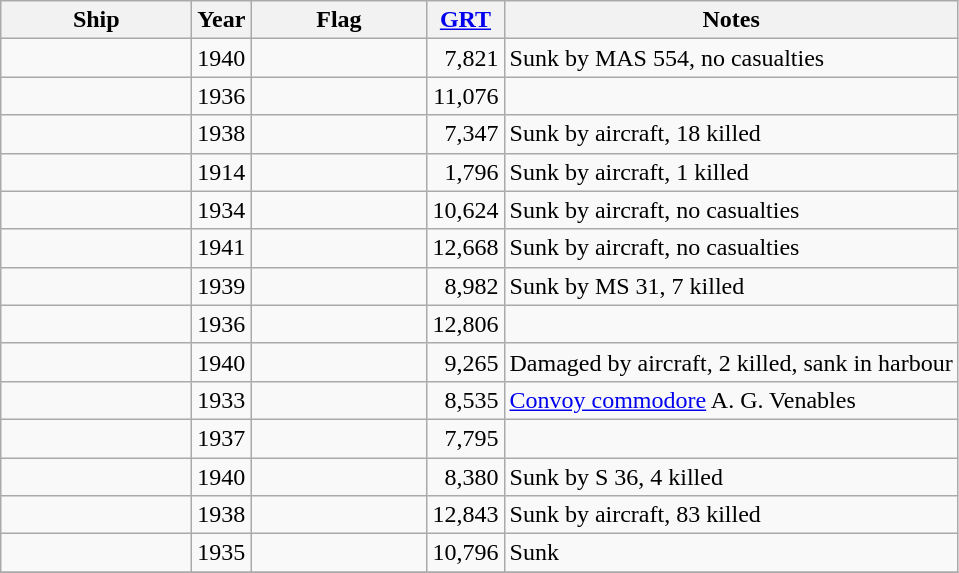<table class="wikitable sortable">
<tr>
<th scope="col" width="120px">Ship</th>
<th scope="col" width="20px">Year</th>
<th scope="col" width="110px">Flag</th>
<th scope="col" width="30px"><a href='#'>GRT</a></th>
<th>Notes</th>
</tr>
<tr>
<td align="left"></td>
<td align="left">1940</td>
<td align="left"></td>
<td align="right">7,821</td>
<td align="left">Sunk by MAS 554, no casualties</td>
</tr>
<tr>
<td align="left"></td>
<td align="left">1936</td>
<td align="left"></td>
<td align="right">11,076</td>
<td align="left"></td>
</tr>
<tr>
<td align="left"></td>
<td align="left">1938</td>
<td align="left"></td>
<td align="right">7,347</td>
<td align="left">Sunk by aircraft, 18 killed</td>
</tr>
<tr>
<td align="left"></td>
<td align="left">1914</td>
<td align="left"></td>
<td align="right">1,796</td>
<td align="left">Sunk by aircraft, 1 killed</td>
</tr>
<tr>
<td align="left"></td>
<td align="left">1934</td>
<td align="left"></td>
<td align="right">10,624</td>
<td align="left">Sunk by aircraft, no casualties</td>
</tr>
<tr>
<td align="left"></td>
<td align="left">1941</td>
<td align="left"></td>
<td align="right">12,668</td>
<td align="left">Sunk by aircraft, no casualties</td>
</tr>
<tr>
<td align="left"></td>
<td align="left">1939</td>
<td align="left"></td>
<td align="right">8,982</td>
<td align="left">Sunk by MS 31, 7 killed</td>
</tr>
<tr>
<td align="left"></td>
<td align="left">1936</td>
<td align="left"></td>
<td align="right">12,806</td>
<td align="left"></td>
</tr>
<tr>
<td align="left"></td>
<td align="left">1940</td>
<td align="left"></td>
<td align="right">9,265</td>
<td align="left">Damaged by aircraft, 2 killed, sank in harbour</td>
</tr>
<tr>
<td align="left"></td>
<td align="left">1933</td>
<td align="left"></td>
<td align="right">8,535</td>
<td align="left"><a href='#'>Convoy commodore</a> A. G. Venables</td>
</tr>
<tr>
<td align="left"></td>
<td align="left">1937</td>
<td align="left"></td>
<td align="right">7,795</td>
<td align="left"></td>
</tr>
<tr>
<td align="left"></td>
<td align="left">1940</td>
<td align="left"></td>
<td align="right">8,380</td>
<td align="left">Sunk by S 36, 4 killed</td>
</tr>
<tr>
<td align="left"></td>
<td align="left">1938</td>
<td align="left"></td>
<td align="right">12,843</td>
<td align="left">Sunk by aircraft, 83 killed</td>
</tr>
<tr>
<td align="left"></td>
<td align="left">1935</td>
<td align="left"></td>
<td align="right">10,796</td>
<td align="left">Sunk</td>
</tr>
<tr>
</tr>
</table>
